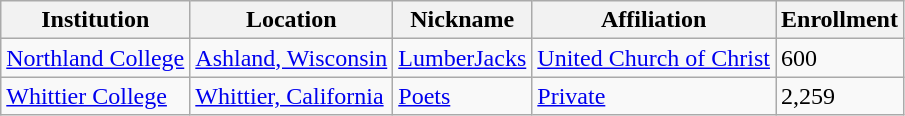<table class="wikitable">
<tr>
<th>Institution</th>
<th>Location</th>
<th>Nickname</th>
<th>Affiliation</th>
<th>Enrollment</th>
</tr>
<tr>
<td><a href='#'>Northland College</a></td>
<td><a href='#'>Ashland, Wisconsin</a></td>
<td><a href='#'>LumberJacks</a></td>
<td><a href='#'>United Church of Christ</a></td>
<td>600</td>
</tr>
<tr>
<td><a href='#'>Whittier College</a></td>
<td><a href='#'>Whittier, California</a></td>
<td><a href='#'>Poets</a></td>
<td><a href='#'>Private</a></td>
<td>2,259</td>
</tr>
</table>
